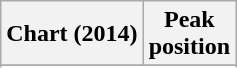<table class="wikitable sortable plainrowheaders" style="text-align:center">
<tr>
<th scope="col">Chart (2014)</th>
<th scope="col">Peak<br>position</th>
</tr>
<tr>
</tr>
<tr>
</tr>
</table>
